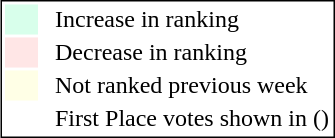<table style="border:1px solid black; float:right;">
<tr>
<td style="background:#D8FFEB; width:20px;"></td>
<td> </td>
<td>Increase in ranking</td>
</tr>
<tr>
<td style="background:#FFE6E6; width:20px;"></td>
<td> </td>
<td>Decrease in ranking</td>
</tr>
<tr>
<td style="background:#FFFFE6; width:20px;"></td>
<td> </td>
<td>Not ranked previous week</td>
</tr>
<tr>
<td> </td>
<td> </td>
<td>First Place votes shown in ()</td>
</tr>
</table>
